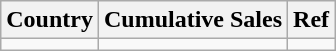<table class="wikitable">
<tr>
<th>Country</th>
<th>Cumulative Sales</th>
<th>Ref</th>
</tr>
<tr>
<td></td>
<td></td>
<td></td>
</tr>
</table>
